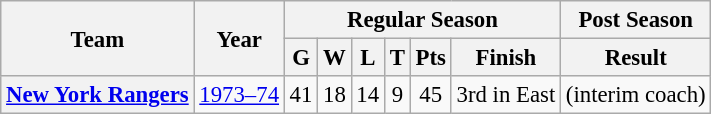<table class="wikitable" style="font-size: 95%; text-align:center;">
<tr>
<th rowspan="2">Team</th>
<th rowspan="2">Year</th>
<th colspan="6">Regular Season</th>
<th>Post Season</th>
</tr>
<tr>
<th>G</th>
<th>W</th>
<th>L</th>
<th>T</th>
<th>Pts</th>
<th>Finish</th>
<th>Result</th>
</tr>
<tr>
<th><a href='#'>New York Rangers</a></th>
<td><a href='#'>1973–74</a></td>
<td>41</td>
<td>18</td>
<td>14</td>
<td>9</td>
<td>45</td>
<td>3rd in East</td>
<td>(interim coach)</td>
</tr>
</table>
